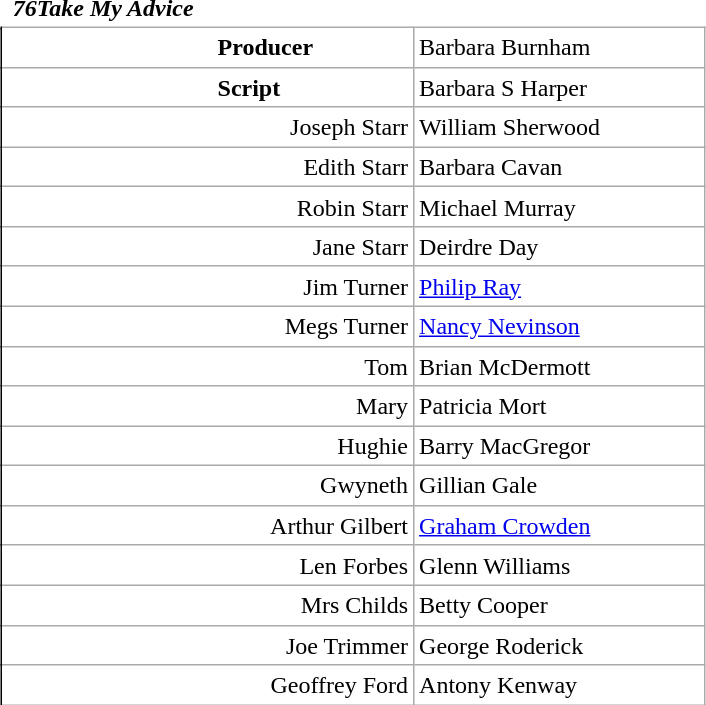<table class="wikitable mw-collapsible mw-collapsed" style="vertical-align:top;margin:auto 2em;line-height:1.2;min-width:33em;display: inline-table;background-color:inherit;border:none;">
<tr>
<td class=unsortable style="border:hidden;line-height:1.67;text-align:center;margin-left:-1em;padding-left:0.5em;min-width:1.0em;"></td>
<td class=unsortable style="border:none;padding-left:0.5em;text-align:left;min-width:16.5em;font-weight:700;font-style:italic;">76Take My Advice</td>
<td class=unsortable style="border:none;text-align:right;font-weight:normal;font-family:Courier;font-size:95%;letter-spacing:-1pt;min-width:8.5em;padding-right:0.2em;"></td>
<td class=unsortable style="border:hidden;min-width:3.5em;padding-left:0;"></td>
<td class=unsortable style="border:hidden;min-width:3.5em;font-size:95%;"></td>
</tr>
<tr>
<td rowspan=100 style="border:none thin;border-right-style :solid;"></td>
</tr>
<tr>
<td style="text-align:left;padding-left:9.0em;font-weight:bold;">Producer</td>
<td colspan=2>Barbara Burnham</td>
</tr>
<tr>
<td style="text-align:left;padding-left:9.0em;font-weight:bold;">Script</td>
<td colspan=2>Barbara S Harper</td>
</tr>
<tr>
<td style="text-align:right;">Joseph Starr</td>
<td colspan=2>William Sherwood</td>
</tr>
<tr>
<td style="text-align:right;">Edith Starr</td>
<td colspan=2>Barbara Cavan</td>
</tr>
<tr>
<td style="text-align:right;">Robin Starr</td>
<td colspan=2>Michael Murray</td>
</tr>
<tr>
<td style="text-align:right;">Jane Starr</td>
<td colspan=2>Deirdre Day</td>
</tr>
<tr>
<td style="text-align:right;">Jim Turner</td>
<td colspan=2><a href='#'>Philip Ray</a></td>
</tr>
<tr>
<td style="text-align:right;">Megs Turner</td>
<td colspan=2><a href='#'>Nancy Nevinson</a></td>
</tr>
<tr>
<td style="text-align:right;">Tom</td>
<td colspan=2>Brian McDermott</td>
</tr>
<tr>
<td style="text-align:right;">Mary</td>
<td colspan=2>Patricia Mort</td>
</tr>
<tr>
<td style="text-align:right;">Hughie</td>
<td colspan=2>Barry MacGregor</td>
</tr>
<tr>
<td style="text-align:right;">Gwyneth</td>
<td colspan=2>Gillian Gale</td>
</tr>
<tr>
<td style="text-align:right;">Arthur Gilbert</td>
<td colspan=2><a href='#'>Graham Crowden</a></td>
</tr>
<tr>
<td style="text-align:right;">Len Forbes</td>
<td colspan=2>Glenn Williams</td>
</tr>
<tr>
<td style="text-align:right;">Mrs Childs</td>
<td colspan=2>Betty Cooper</td>
</tr>
<tr>
<td style="text-align:right;">Joe Trimmer</td>
<td colspan=2>George Roderick</td>
</tr>
<tr>
<td style="text-align:right;">Geoffrey Ford</td>
<td colspan=2>Antony Kenway</td>
</tr>
</table>
